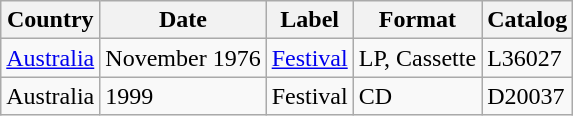<table class="wikitable">
<tr>
<th>Country</th>
<th>Date</th>
<th>Label</th>
<th>Format</th>
<th>Catalog</th>
</tr>
<tr>
<td><a href='#'>Australia</a></td>
<td>November 1976</td>
<td><a href='#'>Festival</a></td>
<td>LP, Cassette</td>
<td>L36027</td>
</tr>
<tr>
<td>Australia</td>
<td>1999</td>
<td>Festival</td>
<td>CD</td>
<td>D20037</td>
</tr>
</table>
